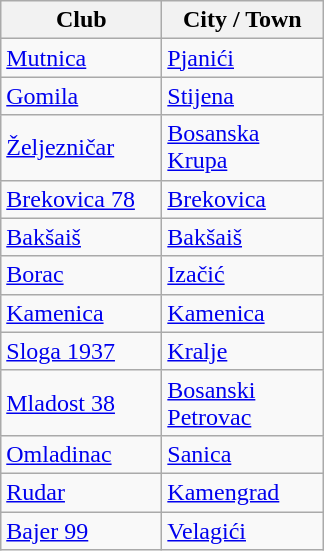<table class="wikitable sortable">
<tr>
<th style="width:100px;">Club</th>
<th style="width:100px;">City / Town</th>
</tr>
<tr>
<td><a href='#'>Mutnica</a></td>
<td><a href='#'>Pjanići</a></td>
</tr>
<tr>
<td><a href='#'>Gomila</a></td>
<td><a href='#'>Stijena</a></td>
</tr>
<tr>
<td><a href='#'>Željezničar</a></td>
<td><a href='#'>Bosanska Krupa</a></td>
</tr>
<tr>
<td><a href='#'>Brekovica 78</a></td>
<td><a href='#'>Brekovica</a></td>
</tr>
<tr>
<td><a href='#'>Bakšaiš</a></td>
<td><a href='#'>Bakšaiš</a></td>
</tr>
<tr>
<td><a href='#'>Borac</a></td>
<td><a href='#'>Izačić</a></td>
</tr>
<tr>
<td><a href='#'>Kamenica</a></td>
<td><a href='#'>Kamenica</a></td>
</tr>
<tr>
<td><a href='#'>Sloga 1937</a></td>
<td><a href='#'>Kralje</a></td>
</tr>
<tr>
<td><a href='#'>Mladost 38</a></td>
<td><a href='#'>Bosanski Petrovac</a></td>
</tr>
<tr>
<td><a href='#'>Omladinac</a></td>
<td><a href='#'>Sanica</a></td>
</tr>
<tr>
<td><a href='#'>Rudar</a></td>
<td><a href='#'>Kamengrad</a></td>
</tr>
<tr>
<td><a href='#'>Bajer 99</a></td>
<td><a href='#'>Velagići</a></td>
</tr>
</table>
